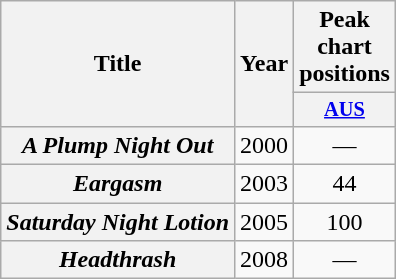<table class="wikitable plainrowheaders" style="text-align:center"|>
<tr>
<th scope="col" rowspan="2">Title</th>
<th scope="col" rowspan="2">Year</th>
<th scope="col" colspan="1">Peak chart positions</th>
</tr>
<tr>
<th scope="col" style="width:3em; font-size:85%"><a href='#'>AUS</a><br></th>
</tr>
<tr>
<th scope="row"><em>A Plump Night Out</em></th>
<td>2000</td>
<td>—</td>
</tr>
<tr>
<th scope="row"><em>Eargasm</em></th>
<td>2003</td>
<td>44</td>
</tr>
<tr>
<th scope="row"><em>Saturday Night Lotion</em></th>
<td>2005</td>
<td>100</td>
</tr>
<tr>
<th scope="row"><em>Headthrash</em></th>
<td>2008</td>
<td>—</td>
</tr>
</table>
